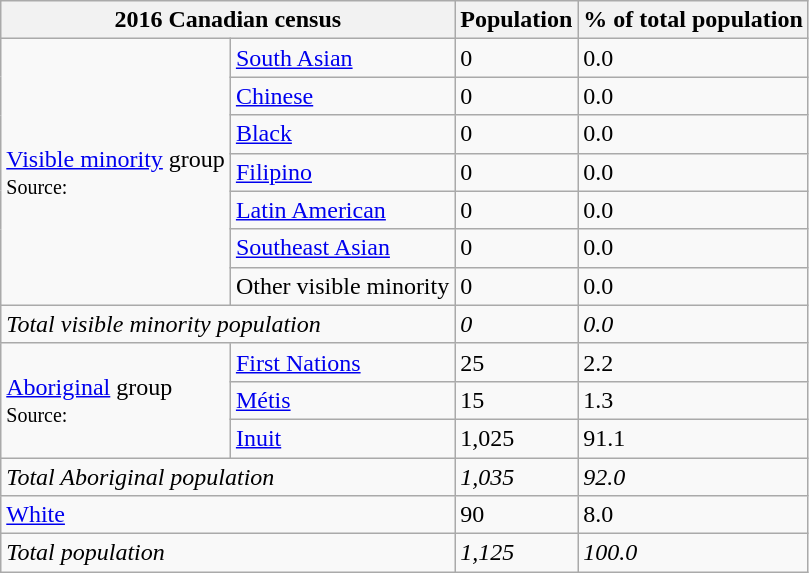<table class="wikitable">
<tr>
<th colspan="2">2016 Canadian census</th>
<th>Population</th>
<th>% of total population</th>
</tr>
<tr>
<td rowspan="7"><a href='#'>Visible minority</a> group<br><small>Source:</small></td>
<td><a href='#'>South Asian</a></td>
<td>0</td>
<td>0.0</td>
</tr>
<tr>
<td><a href='#'>Chinese</a></td>
<td>0</td>
<td>0.0</td>
</tr>
<tr>
<td><a href='#'>Black</a></td>
<td>0</td>
<td>0.0</td>
</tr>
<tr>
<td><a href='#'>Filipino</a></td>
<td>0</td>
<td>0.0</td>
</tr>
<tr>
<td><a href='#'>Latin American</a></td>
<td>0</td>
<td>0.0</td>
</tr>
<tr>
<td><a href='#'>Southeast Asian</a></td>
<td>0</td>
<td>0.0</td>
</tr>
<tr>
<td>Other visible minority</td>
<td>0</td>
<td>0.0</td>
</tr>
<tr>
<td colspan="2"><em>Total visible minority population</em></td>
<td><em>0</em></td>
<td><em>0.0</em></td>
</tr>
<tr>
<td rowspan="3"><a href='#'>Aboriginal</a> group<br><small>Source:</small></td>
<td><a href='#'>First Nations</a></td>
<td>25</td>
<td>2.2</td>
</tr>
<tr>
<td><a href='#'>Métis</a></td>
<td>15</td>
<td>1.3</td>
</tr>
<tr>
<td><a href='#'>Inuit</a></td>
<td>1,025</td>
<td>91.1</td>
</tr>
<tr>
<td colspan="2"><em>Total Aboriginal population</em></td>
<td><em>1,035</em></td>
<td><em>92.0</em></td>
</tr>
<tr>
<td colspan="2"><a href='#'>White</a></td>
<td>90</td>
<td>8.0</td>
</tr>
<tr>
<td colspan="2"><em>Total population</em></td>
<td><em>1,125</em></td>
<td><em>100.0</em></td>
</tr>
</table>
